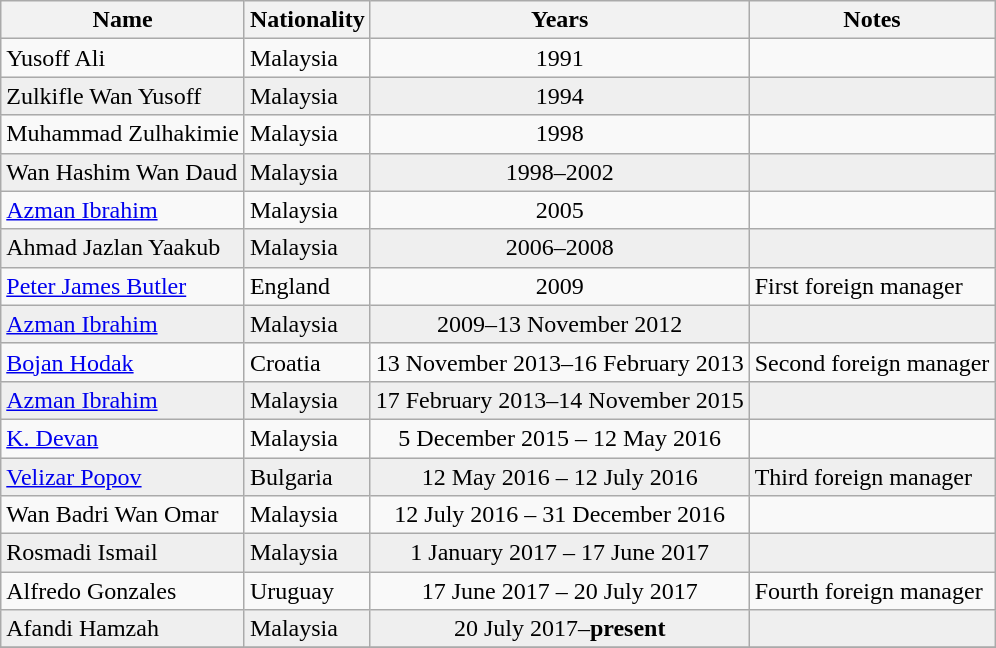<table class="wikitable">
<tr>
<th style="background:; color:;">Name</th>
<th style="background:; color:;">Nationality</th>
<th style="background:; color:;">Years</th>
<th style="background:; color:;">Notes</th>
</tr>
<tr>
<td>Yusoff Ali</td>
<td style="text-align:left;"> Malaysia</td>
<td style="text-align:center;">1991</td>
<td></td>
</tr>
<tr style="background:#efefef;">
<td>Zulkifle Wan Yusoff</td>
<td style="text-align:left;"> Malaysia</td>
<td style="text-align:center;">1994</td>
<td></td>
</tr>
<tr>
<td>Muhammad Zulhakimie</td>
<td style="text-align:left;"> Malaysia</td>
<td style="text-align:center;">1998</td>
<td></td>
</tr>
<tr style="background:#efefef;">
<td>Wan Hashim Wan Daud</td>
<td style="text-align:left;"> Malaysia</td>
<td style="text-align:center;">1998–2002</td>
<td></td>
</tr>
<tr>
<td><a href='#'>Azman Ibrahim</a></td>
<td style="text-align:left;"> Malaysia</td>
<td style="text-align:center;">2005</td>
<td></td>
</tr>
<tr style="background:#efefef;">
<td>Ahmad Jazlan Yaakub</td>
<td style="text-align:left;"> Malaysia</td>
<td style="text-align:center;">2006–2008</td>
<td></td>
</tr>
<tr>
<td><a href='#'>Peter James Butler</a></td>
<td style="text-align:left;"> England</td>
<td style="text-align:center;">2009</td>
<td>First foreign manager</td>
</tr>
<tr style="background:#efefef;">
<td><a href='#'>Azman Ibrahim</a></td>
<td style="text-align:left;"> Malaysia</td>
<td style="text-align:center;">2009–13 November 2012</td>
<td></td>
</tr>
<tr>
<td><a href='#'>Bojan Hodak</a></td>
<td style="text-align:left;"> Croatia</td>
<td style="text-align:center;">13 November 2013–16 February 2013</td>
<td>Second foreign manager</td>
</tr>
<tr style="background:#efefef;">
<td><a href='#'>Azman Ibrahim</a></td>
<td style="text-align:left;"> Malaysia</td>
<td style="text-align:center;">17 February 2013–14 November 2015</td>
<td></td>
</tr>
<tr>
<td><a href='#'>K. Devan</a></td>
<td style="text-align:left;"> Malaysia</td>
<td style="text-align:center;">5 December 2015 – 12 May 2016</td>
<td></td>
</tr>
<tr style="background:#efefef;">
<td><a href='#'>Velizar Popov</a></td>
<td style="text-align:left;"> Bulgaria</td>
<td style="text-align:center;">12 May 2016 – 12 July 2016</td>
<td>Third foreign manager</td>
</tr>
<tr>
<td>Wan Badri Wan Omar</td>
<td style="text-align:left;"> Malaysia</td>
<td style="text-align:center;">12 July 2016 – 31 December 2016</td>
<td></td>
</tr>
<tr style="background:#efefef;">
<td>Rosmadi Ismail</td>
<td style="text-align:left;"> Malaysia</td>
<td style="text-align:center;">1 January 2017 – 17 June 2017</td>
<td></td>
</tr>
<tr>
<td>Alfredo Gonzales</td>
<td style="text-align:left;"> Uruguay</td>
<td style="text-align:center;">17 June 2017 – 20 July 2017</td>
<td>Fourth foreign manager</td>
</tr>
<tr style="background:#efefef;">
<td>Afandi Hamzah</td>
<td style="text-align:left;"> Malaysia</td>
<td style="text-align:center;">20 July 2017–<strong>present</strong></td>
<td></td>
</tr>
<tr>
</tr>
</table>
